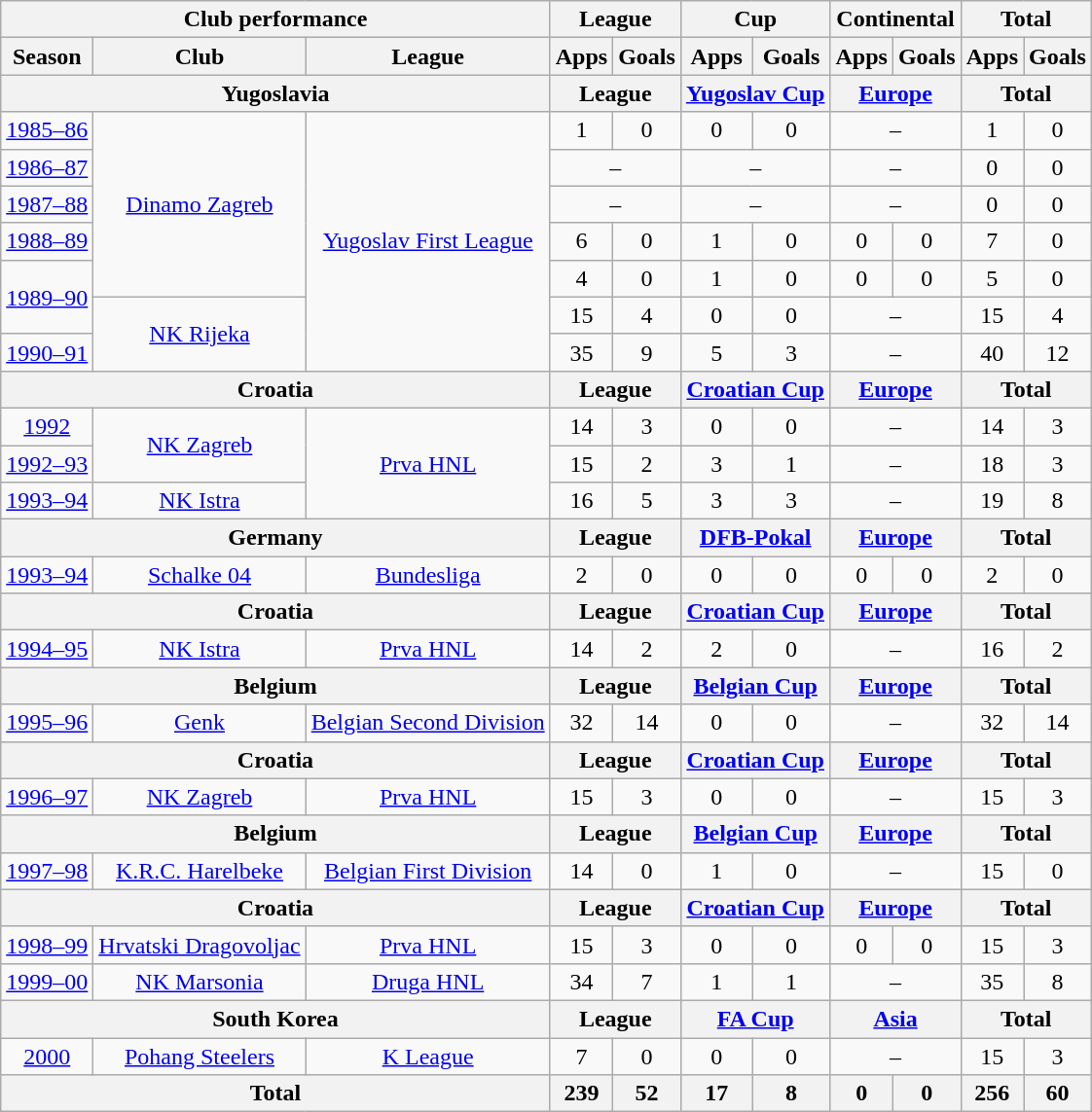<table class="wikitable" style="text-align:center;">
<tr>
<th colspan=3>Club performance</th>
<th colspan=2>League</th>
<th colspan=2>Cup</th>
<th colspan=2>Continental</th>
<th colspan=2>Total</th>
</tr>
<tr>
<th>Season</th>
<th>Club</th>
<th>League</th>
<th>Apps</th>
<th>Goals</th>
<th>Apps</th>
<th>Goals</th>
<th>Apps</th>
<th>Goals</th>
<th>Apps</th>
<th>Goals</th>
</tr>
<tr>
<th colspan=3>Yugoslavia</th>
<th colspan=2>League</th>
<th colspan=2><a href='#'>Yugoslav Cup</a></th>
<th colspan=2><a href='#'>Europe</a></th>
<th colspan=2>Total</th>
</tr>
<tr>
<td><a href='#'>1985–86</a></td>
<td rowspan="5"><a href='#'>Dinamo Zagreb</a></td>
<td rowspan="7"><a href='#'>Yugoslav First League</a></td>
<td>1</td>
<td>0</td>
<td>0</td>
<td>0</td>
<td colspan="2">–</td>
<td>1</td>
<td>0</td>
</tr>
<tr>
<td><a href='#'>1986–87</a></td>
<td colspan="2">–</td>
<td colspan="2">–</td>
<td colspan="2">–</td>
<td>0</td>
<td>0</td>
</tr>
<tr>
<td><a href='#'>1987–88</a></td>
<td colspan="2">–</td>
<td colspan="2">–</td>
<td colspan="2">–</td>
<td>0</td>
<td>0</td>
</tr>
<tr>
<td><a href='#'>1988–89</a></td>
<td>6</td>
<td>0</td>
<td>1</td>
<td>0</td>
<td>0</td>
<td>0</td>
<td>7</td>
<td>0</td>
</tr>
<tr>
<td rowspan="2"><a href='#'>1989–90</a></td>
<td>4</td>
<td>0</td>
<td>1</td>
<td>0</td>
<td>0</td>
<td>0</td>
<td>5</td>
<td>0</td>
</tr>
<tr>
<td rowspan="2"><a href='#'>NK Rijeka</a></td>
<td>15</td>
<td>4</td>
<td>0</td>
<td>0</td>
<td colspan="2">–</td>
<td>15</td>
<td>4</td>
</tr>
<tr>
<td><a href='#'>1990–91</a></td>
<td>35</td>
<td>9</td>
<td>5</td>
<td>3</td>
<td colspan="2">–</td>
<td>40</td>
<td>12</td>
</tr>
<tr>
<th colspan=3>Croatia</th>
<th colspan=2>League</th>
<th colspan=2><a href='#'>Croatian Cup</a></th>
<th colspan=2><a href='#'>Europe</a></th>
<th colspan=2>Total</th>
</tr>
<tr>
<td><a href='#'>1992</a></td>
<td rowspan="2"><a href='#'>NK Zagreb</a></td>
<td rowspan="3"><a href='#'>Prva HNL</a></td>
<td>14</td>
<td>3</td>
<td>0</td>
<td>0</td>
<td colspan="2">–</td>
<td>14</td>
<td>3</td>
</tr>
<tr>
<td><a href='#'>1992–93</a></td>
<td>15</td>
<td>2</td>
<td>3</td>
<td>1</td>
<td colspan="2">–</td>
<td>18</td>
<td>3</td>
</tr>
<tr>
<td><a href='#'>1993–94</a></td>
<td rowspan="1"><a href='#'>NK Istra</a></td>
<td>16</td>
<td>5</td>
<td>3</td>
<td>3</td>
<td colspan="2">–</td>
<td>19</td>
<td>8</td>
</tr>
<tr>
<th colspan=3>Germany</th>
<th colspan=2>League</th>
<th colspan=2><a href='#'>DFB-Pokal</a></th>
<th colspan=2><a href='#'>Europe</a></th>
<th colspan=2>Total</th>
</tr>
<tr>
<td><a href='#'>1993–94</a></td>
<td rowspan="1"><a href='#'>Schalke 04</a></td>
<td rowspan="1"><a href='#'>Bundesliga</a></td>
<td>2</td>
<td>0</td>
<td>0</td>
<td>0</td>
<td>0</td>
<td>0</td>
<td>2</td>
<td>0</td>
</tr>
<tr>
<th colspan=3>Croatia</th>
<th colspan=2>League</th>
<th colspan=2><a href='#'>Croatian Cup</a></th>
<th colspan=2><a href='#'>Europe</a></th>
<th colspan=2>Total</th>
</tr>
<tr>
<td><a href='#'>1994–95</a></td>
<td rowspan="1"><a href='#'>NK Istra</a></td>
<td rowspan="1"><a href='#'>Prva HNL</a></td>
<td>14</td>
<td>2</td>
<td>2</td>
<td>0</td>
<td colspan="2">–</td>
<td>16</td>
<td>2</td>
</tr>
<tr>
<th colspan=3>Belgium</th>
<th colspan=2>League</th>
<th colspan=2><a href='#'>Belgian Cup</a></th>
<th colspan=2><a href='#'>Europe</a></th>
<th colspan=2>Total</th>
</tr>
<tr>
<td><a href='#'>1995–96</a></td>
<td rowspan="1"><a href='#'>Genk</a></td>
<td rowspan="1"><a href='#'>Belgian Second Division</a></td>
<td>32</td>
<td>14</td>
<td>0</td>
<td>0</td>
<td colspan="2">–</td>
<td>32</td>
<td>14</td>
</tr>
<tr>
<th colspan=3>Croatia</th>
<th colspan=2>League</th>
<th colspan=2><a href='#'>Croatian Cup</a></th>
<th colspan=2><a href='#'>Europe</a></th>
<th colspan=2>Total</th>
</tr>
<tr>
<td><a href='#'>1996–97</a></td>
<td rowspan="1"><a href='#'>NK Zagreb</a></td>
<td rowspan="1"><a href='#'>Prva HNL</a></td>
<td>15</td>
<td>3</td>
<td>0</td>
<td>0</td>
<td colspan="2">–</td>
<td>15</td>
<td>3</td>
</tr>
<tr>
<th colspan=3>Belgium</th>
<th colspan=2>League</th>
<th colspan=2><a href='#'>Belgian Cup</a></th>
<th colspan=2><a href='#'>Europe</a></th>
<th colspan=2>Total</th>
</tr>
<tr>
<td><a href='#'>1997–98</a></td>
<td rowspan="1"><a href='#'>K.R.C. Harelbeke</a></td>
<td rowspan="1"><a href='#'>Belgian First Division</a></td>
<td>14</td>
<td>0</td>
<td>1</td>
<td>0</td>
<td colspan="2">–</td>
<td>15</td>
<td>0</td>
</tr>
<tr>
<th colspan=3>Croatia</th>
<th colspan=2>League</th>
<th colspan=2><a href='#'>Croatian Cup</a></th>
<th colspan=2><a href='#'>Europe</a></th>
<th colspan=2>Total</th>
</tr>
<tr>
<td><a href='#'>1998–99</a></td>
<td rowspan="1"><a href='#'>Hrvatski Dragovoljac</a></td>
<td rowspan="1"><a href='#'>Prva HNL</a></td>
<td>15</td>
<td>3</td>
<td>0</td>
<td>0</td>
<td>0</td>
<td>0</td>
<td 0>15</td>
<td>3</td>
</tr>
<tr>
<td><a href='#'>1999–00</a></td>
<td rowspan="1"><a href='#'>NK Marsonia</a></td>
<td rowspan="1"><a href='#'>Druga HNL</a></td>
<td>34</td>
<td>7</td>
<td>1</td>
<td>1</td>
<td colspan="2">–</td>
<td>35</td>
<td>8</td>
</tr>
<tr>
<th colspan=3>South Korea</th>
<th colspan=2>League</th>
<th colspan=2><a href='#'>FA Cup</a></th>
<th colspan=2><a href='#'>Asia</a></th>
<th colspan=2>Total</th>
</tr>
<tr>
<td><a href='#'>2000</a></td>
<td rowspan="1"><a href='#'>Pohang Steelers</a></td>
<td rowspan="1"><a href='#'>K League</a></td>
<td>7</td>
<td>0</td>
<td>0</td>
<td>0</td>
<td colspan="2">–</td>
<td>15</td>
<td>3</td>
</tr>
<tr>
<th colspan=3>Total</th>
<th>239</th>
<th>52</th>
<th>17</th>
<th>8</th>
<th>0</th>
<th>0</th>
<th>256</th>
<th>60</th>
</tr>
</table>
